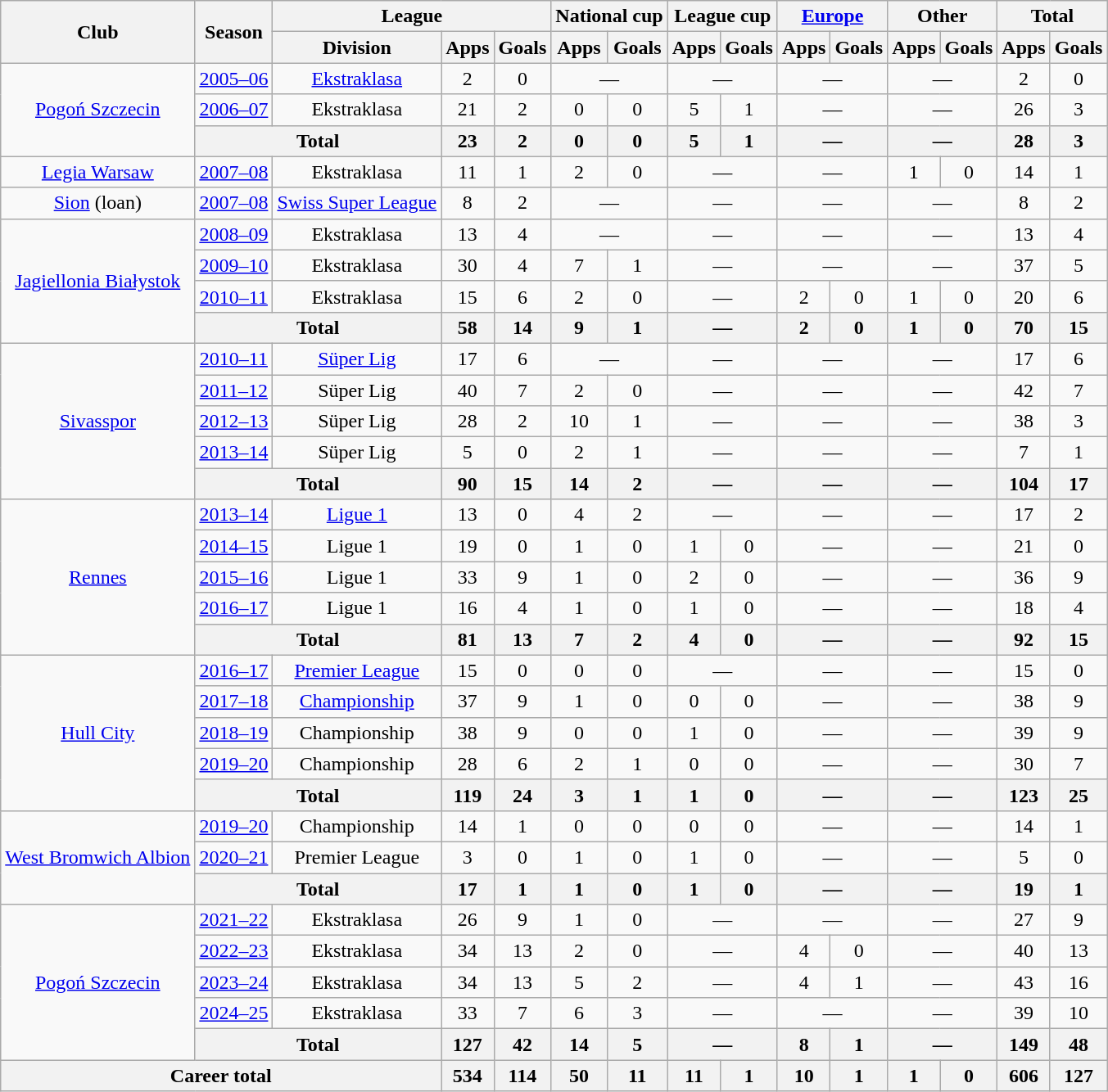<table class="wikitable" style="text-align:center">
<tr>
<th rowspan="2">Club</th>
<th rowspan="2">Season</th>
<th colspan="3">League</th>
<th colspan="2">National cup</th>
<th colspan="2">League cup</th>
<th colspan="2"><a href='#'>Europe</a></th>
<th colspan="2">Other</th>
<th colspan="2">Total</th>
</tr>
<tr>
<th>Division</th>
<th>Apps</th>
<th>Goals</th>
<th>Apps</th>
<th>Goals</th>
<th>Apps</th>
<th>Goals</th>
<th>Apps</th>
<th>Goals</th>
<th>Apps</th>
<th>Goals</th>
<th>Apps</th>
<th>Goals</th>
</tr>
<tr>
<td rowspan="3"><a href='#'>Pogoń Szczecin</a></td>
<td><a href='#'>2005–06</a></td>
<td><a href='#'>Ekstraklasa</a></td>
<td>2</td>
<td>0</td>
<td colspan="2">—</td>
<td colspan="2">—</td>
<td colspan="2">—</td>
<td colspan="2">—</td>
<td>2</td>
<td>0</td>
</tr>
<tr>
<td><a href='#'>2006–07</a></td>
<td>Ekstraklasa</td>
<td>21</td>
<td>2</td>
<td>0</td>
<td>0</td>
<td>5</td>
<td>1</td>
<td colspan="2">—</td>
<td colspan="2">—</td>
<td>26</td>
<td>3</td>
</tr>
<tr>
<th colspan="2">Total</th>
<th>23</th>
<th>2</th>
<th>0</th>
<th>0</th>
<th>5</th>
<th>1</th>
<th colspan="2">—</th>
<th colspan="2">—</th>
<th>28</th>
<th>3</th>
</tr>
<tr>
<td><a href='#'>Legia Warsaw</a></td>
<td><a href='#'>2007–08</a></td>
<td>Ekstraklasa</td>
<td>11</td>
<td>1</td>
<td>2</td>
<td>0</td>
<td colspan="2">—</td>
<td colspan="2">—</td>
<td>1</td>
<td>0</td>
<td>14</td>
<td>1</td>
</tr>
<tr>
<td><a href='#'>Sion</a> (loan)</td>
<td><a href='#'>2007–08</a></td>
<td><a href='#'>Swiss Super League</a></td>
<td>8</td>
<td>2</td>
<td colspan="2">—</td>
<td colspan="2">—</td>
<td colspan="2">—</td>
<td colspan="2">—</td>
<td>8</td>
<td>2</td>
</tr>
<tr>
<td rowspan="4"><a href='#'>Jagiellonia Białystok</a></td>
<td><a href='#'>2008–09</a></td>
<td>Ekstraklasa</td>
<td>13</td>
<td>4</td>
<td colspan="2">—</td>
<td colspan="2">—</td>
<td colspan="2">—</td>
<td colspan="2">—</td>
<td>13</td>
<td>4</td>
</tr>
<tr>
<td><a href='#'>2009–10</a></td>
<td>Ekstraklasa</td>
<td>30</td>
<td>4</td>
<td>7</td>
<td>1</td>
<td colspan="2">—</td>
<td colspan="2">—</td>
<td colspan="2">—</td>
<td>37</td>
<td>5</td>
</tr>
<tr>
<td><a href='#'>2010–11</a></td>
<td>Ekstraklasa</td>
<td>15</td>
<td>6</td>
<td>2</td>
<td>0</td>
<td colspan="2">—</td>
<td>2</td>
<td>0</td>
<td>1</td>
<td>0</td>
<td>20</td>
<td>6</td>
</tr>
<tr>
<th colspan="2">Total</th>
<th>58</th>
<th>14</th>
<th>9</th>
<th>1</th>
<th colspan="2">—</th>
<th>2</th>
<th>0</th>
<th>1</th>
<th>0</th>
<th>70</th>
<th>15</th>
</tr>
<tr>
<td rowspan="5"><a href='#'>Sivasspor</a></td>
<td><a href='#'>2010–11</a></td>
<td><a href='#'>Süper Lig</a></td>
<td>17</td>
<td>6</td>
<td colspan="2">—</td>
<td colspan="2">—</td>
<td colspan="2">—</td>
<td colspan="2">—</td>
<td>17</td>
<td>6</td>
</tr>
<tr>
<td><a href='#'>2011–12</a></td>
<td>Süper Lig</td>
<td>40</td>
<td>7</td>
<td>2</td>
<td>0</td>
<td colspan="2">—</td>
<td colspan="2">—</td>
<td colspan="2">—</td>
<td>42</td>
<td>7</td>
</tr>
<tr>
<td><a href='#'>2012–13</a></td>
<td>Süper Lig</td>
<td>28</td>
<td>2</td>
<td>10</td>
<td>1</td>
<td colspan="2">—</td>
<td colspan="2">—</td>
<td colspan="2">—</td>
<td>38</td>
<td>3</td>
</tr>
<tr>
<td><a href='#'>2013–14</a></td>
<td>Süper Lig</td>
<td>5</td>
<td>0</td>
<td>2</td>
<td>1</td>
<td colspan="2">—</td>
<td colspan="2">—</td>
<td colspan="2">—</td>
<td>7</td>
<td>1</td>
</tr>
<tr>
<th colspan="2">Total</th>
<th>90</th>
<th>15</th>
<th>14</th>
<th>2</th>
<th colspan="2">—</th>
<th colspan="2">—</th>
<th colspan="2">—</th>
<th>104</th>
<th>17</th>
</tr>
<tr>
<td rowspan="5"><a href='#'>Rennes</a></td>
<td><a href='#'>2013–14</a></td>
<td><a href='#'>Ligue 1</a></td>
<td>13</td>
<td>0</td>
<td>4</td>
<td>2</td>
<td colspan="2">—</td>
<td colspan="2">—</td>
<td colspan="2">—</td>
<td>17</td>
<td>2</td>
</tr>
<tr>
<td><a href='#'>2014–15</a></td>
<td>Ligue 1</td>
<td>19</td>
<td>0</td>
<td>1</td>
<td>0</td>
<td>1</td>
<td>0</td>
<td colspan="2">—</td>
<td colspan="2">—</td>
<td>21</td>
<td>0</td>
</tr>
<tr>
<td><a href='#'>2015–16</a></td>
<td>Ligue 1</td>
<td>33</td>
<td>9</td>
<td>1</td>
<td>0</td>
<td>2</td>
<td>0</td>
<td colspan="2">—</td>
<td colspan="2">—</td>
<td>36</td>
<td>9</td>
</tr>
<tr>
<td><a href='#'>2016–17</a></td>
<td>Ligue 1</td>
<td>16</td>
<td>4</td>
<td>1</td>
<td>0</td>
<td>1</td>
<td>0</td>
<td colspan="2">—</td>
<td colspan="2">—</td>
<td>18</td>
<td>4</td>
</tr>
<tr>
<th colspan="2">Total</th>
<th>81</th>
<th>13</th>
<th>7</th>
<th>2</th>
<th>4</th>
<th>0</th>
<th colspan="2">—</th>
<th colspan="2">—</th>
<th>92</th>
<th>15</th>
</tr>
<tr>
<td rowspan="5"><a href='#'>Hull City</a></td>
<td><a href='#'>2016–17</a></td>
<td><a href='#'>Premier League</a></td>
<td>15</td>
<td>0</td>
<td>0</td>
<td>0</td>
<td colspan="2">—</td>
<td colspan="2">—</td>
<td colspan="2">—</td>
<td>15</td>
<td>0</td>
</tr>
<tr>
<td><a href='#'>2017–18</a></td>
<td><a href='#'>Championship</a></td>
<td>37</td>
<td>9</td>
<td>1</td>
<td>0</td>
<td>0</td>
<td>0</td>
<td colspan="2">—</td>
<td colspan="2">—</td>
<td>38</td>
<td>9</td>
</tr>
<tr>
<td><a href='#'>2018–19</a></td>
<td>Championship</td>
<td>38</td>
<td>9</td>
<td>0</td>
<td>0</td>
<td>1</td>
<td>0</td>
<td colspan="2">—</td>
<td colspan="2">—</td>
<td>39</td>
<td>9</td>
</tr>
<tr>
<td><a href='#'>2019–20</a></td>
<td>Championship</td>
<td>28</td>
<td>6</td>
<td>2</td>
<td>1</td>
<td>0</td>
<td>0</td>
<td colspan="2">—</td>
<td colspan="2">—</td>
<td>30</td>
<td>7</td>
</tr>
<tr>
<th colspan="2">Total</th>
<th>119</th>
<th>24</th>
<th>3</th>
<th>1</th>
<th>1</th>
<th>0</th>
<th colspan="2">—</th>
<th colspan="2">—</th>
<th>123</th>
<th>25</th>
</tr>
<tr>
<td rowspan="3"><a href='#'>West Bromwich Albion</a></td>
<td><a href='#'>2019–20</a></td>
<td>Championship</td>
<td>14</td>
<td>1</td>
<td>0</td>
<td>0</td>
<td>0</td>
<td>0</td>
<td colspan="2">—</td>
<td colspan="2">—</td>
<td>14</td>
<td>1</td>
</tr>
<tr>
<td><a href='#'>2020–21</a></td>
<td>Premier League</td>
<td>3</td>
<td>0</td>
<td>1</td>
<td>0</td>
<td>1</td>
<td>0</td>
<td colspan="2">—</td>
<td colspan="2">—</td>
<td>5</td>
<td>0</td>
</tr>
<tr>
<th colspan="2">Total</th>
<th>17</th>
<th>1</th>
<th>1</th>
<th>0</th>
<th>1</th>
<th>0</th>
<th colspan="2">—</th>
<th colspan="2">—</th>
<th>19</th>
<th>1</th>
</tr>
<tr>
<td rowspan="5"><a href='#'>Pogoń Szczecin</a></td>
<td><a href='#'>2021–22</a></td>
<td>Ekstraklasa</td>
<td>26</td>
<td>9</td>
<td>1</td>
<td>0</td>
<td colspan="2">—</td>
<td colspan="2">—</td>
<td colspan="2">—</td>
<td>27</td>
<td>9</td>
</tr>
<tr>
<td><a href='#'>2022–23</a></td>
<td>Ekstraklasa</td>
<td>34</td>
<td>13</td>
<td>2</td>
<td>0</td>
<td colspan="2">—</td>
<td>4</td>
<td>0</td>
<td colspan="2">—</td>
<td>40</td>
<td>13</td>
</tr>
<tr>
<td><a href='#'>2023–24</a></td>
<td>Ekstraklasa</td>
<td>34</td>
<td>13</td>
<td>5</td>
<td>2</td>
<td colspan="2">—</td>
<td>4</td>
<td>1</td>
<td colspan="2">—</td>
<td>43</td>
<td>16</td>
</tr>
<tr>
<td><a href='#'>2024–25</a></td>
<td>Ekstraklasa</td>
<td>33</td>
<td>7</td>
<td>6</td>
<td>3</td>
<td colspan="2">—</td>
<td colspan="2">—</td>
<td colspan="2">—</td>
<td>39</td>
<td>10</td>
</tr>
<tr>
<th colspan="2">Total</th>
<th>127</th>
<th>42</th>
<th>14</th>
<th>5</th>
<th colspan="2">—</th>
<th>8</th>
<th>1</th>
<th colspan="2">—</th>
<th>149</th>
<th>48</th>
</tr>
<tr>
<th colspan="3">Career total</th>
<th>534</th>
<th>114</th>
<th>50</th>
<th>11</th>
<th>11</th>
<th>1</th>
<th>10</th>
<th>1</th>
<th>1</th>
<th>0</th>
<th>606</th>
<th>127</th>
</tr>
</table>
